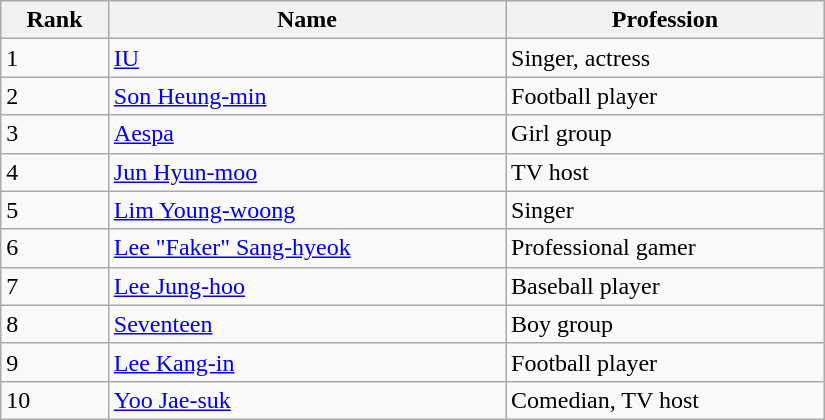<table class="wikitable" style="width:550px">
<tr>
<th>Rank</th>
<th>Name</th>
<th>Profession</th>
</tr>
<tr>
<td>1</td>
<td><a href='#'>IU</a></td>
<td>Singer, actress</td>
</tr>
<tr>
<td>2</td>
<td><a href='#'>Son Heung-min</a></td>
<td>Football player</td>
</tr>
<tr>
<td>3</td>
<td><a href='#'>Aespa</a></td>
<td>Girl group</td>
</tr>
<tr>
<td>4</td>
<td><a href='#'>Jun Hyun-moo</a></td>
<td>TV host</td>
</tr>
<tr>
<td>5</td>
<td><a href='#'>Lim Young-woong</a></td>
<td>Singer</td>
</tr>
<tr>
<td>6</td>
<td><a href='#'>Lee "Faker" Sang-hyeok</a></td>
<td>Professional gamer</td>
</tr>
<tr>
<td>7</td>
<td><a href='#'>Lee Jung-hoo</a></td>
<td>Baseball player</td>
</tr>
<tr>
<td>8</td>
<td><a href='#'>Seventeen</a></td>
<td>Boy group</td>
</tr>
<tr>
<td>9</td>
<td><a href='#'>Lee Kang-in</a></td>
<td>Football player</td>
</tr>
<tr>
<td>10</td>
<td><a href='#'>Yoo Jae-suk</a></td>
<td>Comedian, TV host</td>
</tr>
</table>
